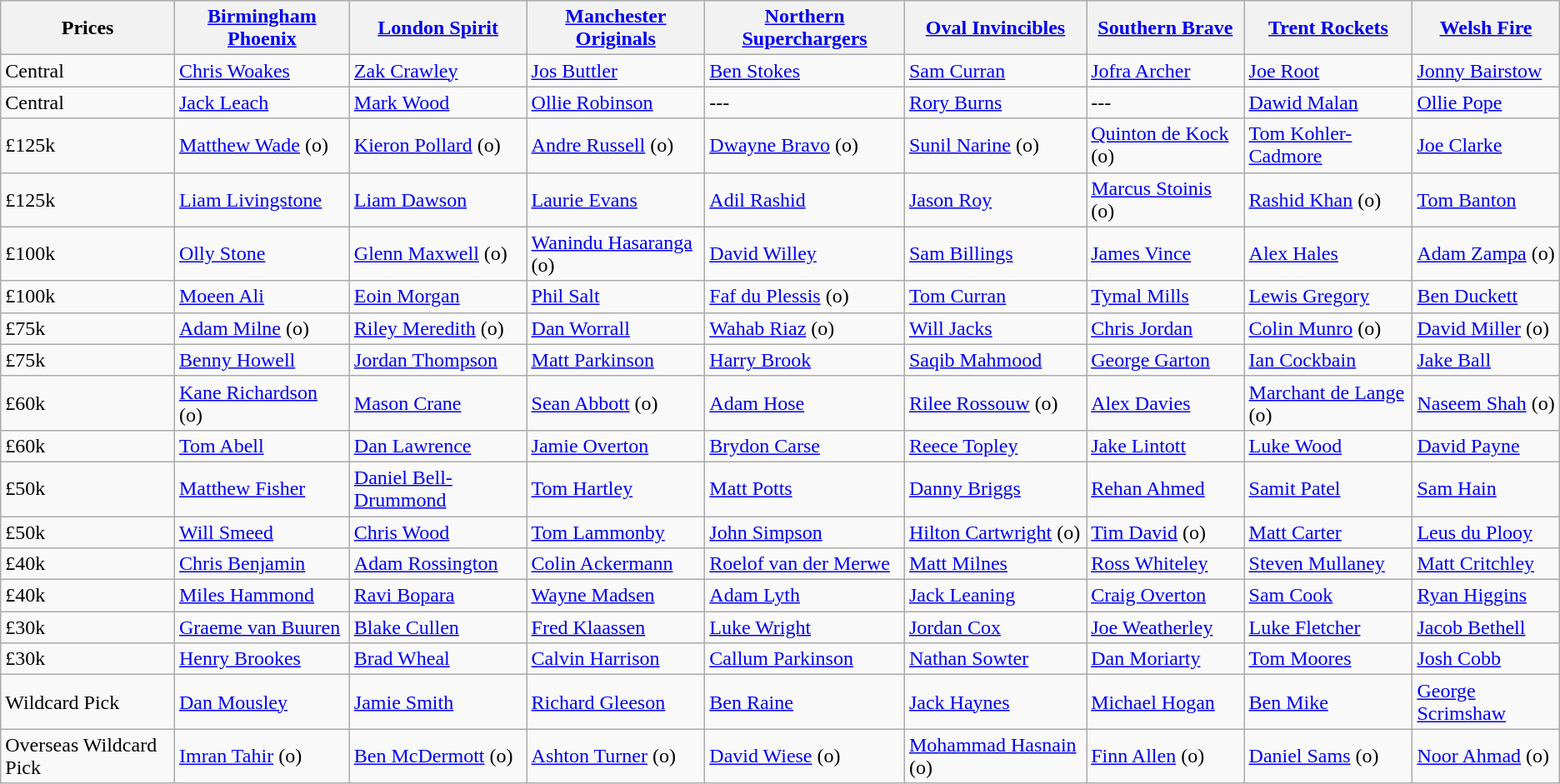<table class="wikitable">
<tr>
<th>Prices</th>
<th><a href='#'>Birmingham Phoenix</a></th>
<th><a href='#'>London Spirit</a></th>
<th><a href='#'>Manchester Originals</a></th>
<th><a href='#'>Northern Superchargers</a></th>
<th><a href='#'>Oval Invincibles</a></th>
<th><a href='#'>Southern Brave</a></th>
<th><a href='#'>Trent Rockets</a></th>
<th><a href='#'>Welsh Fire</a></th>
</tr>
<tr>
<td>Central</td>
<td><a href='#'>Chris Woakes</a></td>
<td><a href='#'>Zak Crawley</a></td>
<td><a href='#'>Jos Buttler</a></td>
<td><a href='#'>Ben Stokes</a></td>
<td><a href='#'>Sam Curran</a></td>
<td><a href='#'>Jofra Archer</a></td>
<td><a href='#'>Joe Root</a></td>
<td><a href='#'>Jonny Bairstow</a></td>
</tr>
<tr>
<td>Central</td>
<td><a href='#'>Jack Leach</a></td>
<td><a href='#'>Mark Wood</a></td>
<td><a href='#'>Ollie Robinson</a></td>
<td>---</td>
<td><a href='#'>Rory Burns</a></td>
<td>---</td>
<td><a href='#'>Dawid Malan</a></td>
<td><a href='#'>Ollie Pope</a></td>
</tr>
<tr>
<td>£125k</td>
<td><a href='#'>Matthew Wade</a> (o)</td>
<td><a href='#'>Kieron Pollard</a> (o)</td>
<td><a href='#'>Andre Russell</a> (o)</td>
<td><a href='#'>Dwayne Bravo</a> (o)</td>
<td><a href='#'>Sunil Narine</a> (o)</td>
<td><a href='#'>Quinton de Kock</a> (o)</td>
<td><a href='#'>Tom Kohler-Cadmore</a></td>
<td><a href='#'>Joe Clarke</a></td>
</tr>
<tr>
<td>£125k</td>
<td><a href='#'>Liam Livingstone</a></td>
<td><a href='#'>Liam Dawson</a></td>
<td><a href='#'>Laurie Evans</a></td>
<td><a href='#'>Adil Rashid</a></td>
<td><a href='#'>Jason Roy</a></td>
<td><a href='#'>Marcus Stoinis</a> (o)</td>
<td><a href='#'>Rashid Khan</a> (o)</td>
<td><a href='#'>Tom Banton</a></td>
</tr>
<tr>
<td>£100k</td>
<td><a href='#'>Olly Stone</a></td>
<td><a href='#'>Glenn Maxwell</a> (o)</td>
<td><a href='#'>Wanindu Hasaranga</a> (o)</td>
<td><a href='#'>David Willey</a></td>
<td><a href='#'>Sam Billings</a></td>
<td><a href='#'>James Vince</a></td>
<td><a href='#'>Alex Hales</a></td>
<td><a href='#'>Adam Zampa</a> (o)</td>
</tr>
<tr>
<td>£100k</td>
<td><a href='#'>Moeen Ali</a></td>
<td><a href='#'>Eoin Morgan</a></td>
<td><a href='#'>Phil Salt</a></td>
<td><a href='#'>Faf du Plessis</a> (o)</td>
<td><a href='#'>Tom Curran</a></td>
<td><a href='#'>Tymal Mills</a></td>
<td><a href='#'>Lewis Gregory</a></td>
<td><a href='#'>Ben Duckett</a></td>
</tr>
<tr>
<td>£75k</td>
<td><a href='#'>Adam Milne</a> (o)</td>
<td><a href='#'>Riley Meredith</a> (o)</td>
<td><a href='#'>Dan Worrall</a></td>
<td><a href='#'>Wahab Riaz</a> (o)</td>
<td><a href='#'>Will Jacks</a></td>
<td><a href='#'>Chris Jordan</a></td>
<td><a href='#'>Colin Munro</a> (o)</td>
<td><a href='#'>David Miller</a> (o)</td>
</tr>
<tr>
<td>£75k</td>
<td><a href='#'>Benny Howell</a></td>
<td><a href='#'>Jordan Thompson</a></td>
<td><a href='#'>Matt Parkinson</a></td>
<td><a href='#'>Harry Brook</a></td>
<td><a href='#'>Saqib Mahmood</a></td>
<td><a href='#'>George Garton</a></td>
<td><a href='#'>Ian Cockbain</a></td>
<td><a href='#'>Jake Ball</a></td>
</tr>
<tr>
<td>£60k</td>
<td><a href='#'>Kane Richardson</a> (o)</td>
<td><a href='#'>Mason Crane</a></td>
<td><a href='#'>Sean Abbott</a> (o)</td>
<td><a href='#'>Adam Hose</a></td>
<td><a href='#'>Rilee Rossouw</a> (o)</td>
<td><a href='#'>Alex Davies</a></td>
<td><a href='#'>Marchant de Lange</a> (o)</td>
<td><a href='#'>Naseem Shah</a> (o)</td>
</tr>
<tr>
<td>£60k</td>
<td><a href='#'>Tom Abell</a></td>
<td><a href='#'>Dan Lawrence</a></td>
<td><a href='#'>Jamie Overton</a></td>
<td><a href='#'>Brydon Carse</a></td>
<td><a href='#'>Reece Topley</a></td>
<td><a href='#'>Jake Lintott</a></td>
<td><a href='#'>Luke Wood</a></td>
<td><a href='#'>David Payne</a></td>
</tr>
<tr>
<td>£50k</td>
<td><a href='#'>Matthew Fisher</a></td>
<td><a href='#'>Daniel Bell-Drummond</a></td>
<td><a href='#'>Tom Hartley</a></td>
<td><a href='#'>Matt Potts</a></td>
<td><a href='#'>Danny Briggs</a></td>
<td><a href='#'>Rehan Ahmed</a></td>
<td><a href='#'>Samit Patel</a></td>
<td><a href='#'>Sam Hain</a></td>
</tr>
<tr>
<td>£50k</td>
<td><a href='#'>Will Smeed</a></td>
<td><a href='#'>Chris Wood</a></td>
<td><a href='#'>Tom Lammonby</a></td>
<td><a href='#'>John Simpson</a></td>
<td><a href='#'>Hilton Cartwright</a> (o)</td>
<td><a href='#'>Tim David</a> (o)</td>
<td><a href='#'>Matt Carter</a></td>
<td><a href='#'>Leus du Plooy</a></td>
</tr>
<tr>
<td>£40k</td>
<td><a href='#'>Chris Benjamin</a></td>
<td><a href='#'>Adam Rossington</a></td>
<td><a href='#'>Colin Ackermann</a></td>
<td><a href='#'>Roelof van der Merwe</a></td>
<td><a href='#'>Matt Milnes</a></td>
<td><a href='#'>Ross Whiteley</a></td>
<td><a href='#'>Steven Mullaney</a></td>
<td><a href='#'>Matt Critchley</a></td>
</tr>
<tr>
<td>£40k</td>
<td><a href='#'>Miles Hammond</a></td>
<td><a href='#'>Ravi Bopara</a></td>
<td><a href='#'>Wayne Madsen</a></td>
<td><a href='#'>Adam Lyth</a></td>
<td><a href='#'>Jack Leaning</a></td>
<td><a href='#'>Craig Overton</a></td>
<td><a href='#'>Sam Cook</a></td>
<td><a href='#'>Ryan Higgins</a></td>
</tr>
<tr>
<td>£30k</td>
<td><a href='#'>Graeme van Buuren</a></td>
<td><a href='#'>Blake Cullen</a></td>
<td><a href='#'>Fred Klaassen</a></td>
<td><a href='#'>Luke Wright</a></td>
<td><a href='#'>Jordan Cox</a></td>
<td><a href='#'>Joe Weatherley</a></td>
<td><a href='#'>Luke Fletcher</a></td>
<td><a href='#'>Jacob Bethell</a></td>
</tr>
<tr>
<td>£30k</td>
<td><a href='#'>Henry Brookes</a></td>
<td><a href='#'>Brad Wheal</a></td>
<td><a href='#'>Calvin Harrison</a></td>
<td><a href='#'>Callum Parkinson</a></td>
<td><a href='#'>Nathan Sowter</a></td>
<td><a href='#'>Dan Moriarty</a></td>
<td><a href='#'>Tom Moores</a></td>
<td><a href='#'>Josh Cobb</a></td>
</tr>
<tr>
<td>Wildcard Pick</td>
<td><a href='#'>Dan Mousley</a></td>
<td><a href='#'>Jamie Smith</a></td>
<td><a href='#'>Richard Gleeson</a></td>
<td><a href='#'>Ben Raine</a></td>
<td><a href='#'>Jack Haynes</a></td>
<td><a href='#'>Michael Hogan</a></td>
<td><a href='#'>Ben Mike</a></td>
<td><a href='#'>George Scrimshaw</a></td>
</tr>
<tr>
<td>Overseas Wildcard Pick</td>
<td><a href='#'>Imran Tahir</a> (o)</td>
<td><a href='#'>Ben McDermott</a> (o)</td>
<td><a href='#'>Ashton Turner</a> (o)</td>
<td><a href='#'>David Wiese</a> (o)</td>
<td><a href='#'>Mohammad Hasnain</a> (o)</td>
<td><a href='#'>Finn Allen</a> (o)</td>
<td><a href='#'>Daniel Sams</a> (o)</td>
<td><a href='#'>Noor Ahmad</a> (o)</td>
</tr>
</table>
